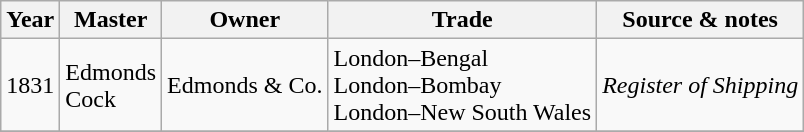<table class="wikitable">
<tr>
<th>Year</th>
<th>Master</th>
<th>Owner</th>
<th>Trade</th>
<th>Source & notes</th>
</tr>
<tr>
<td>1831</td>
<td>Edmonds<br>Cock</td>
<td>Edmonds & Co.</td>
<td>London–Bengal<br>London–Bombay<br>London–New South Wales</td>
<td><em>Register of Shipping</em></td>
</tr>
<tr>
</tr>
</table>
